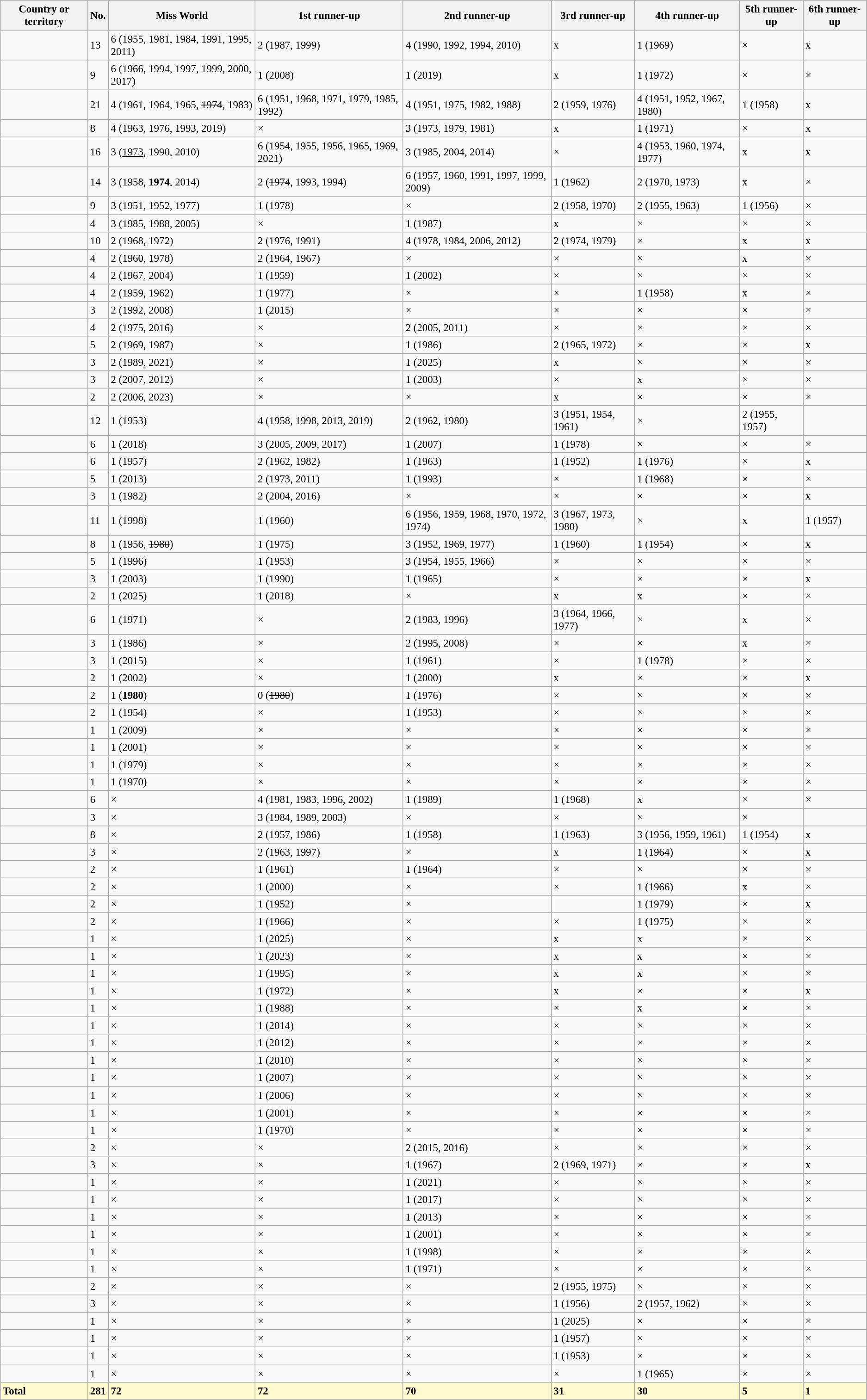<table class="wikitable sortable" style="font-size: 95%;">
<tr>
<th>Country or territory</th>
<th>No.</th>
<th width:12%;">Miss World<br></th>
<th width:12%;">1st runner-up<br></th>
<th width:12%;">2nd runner-up<br></th>
<th width:12%;">3rd runner-up<br></th>
<th width:12%;">4th runner-up<br></th>
<th width:12%;">5th runner-up<br></th>
<th width:12%;">6th runner-up<br></th>
</tr>
<tr>
<td><strong></strong></td>
<td>13</td>
<td>6 (1955, 1981, 1984, 1991, 1995, 2011)</td>
<td>2 (1987, 1999)</td>
<td>4 (1990, 1992, 1994, 2010)</td>
<td>x</td>
<td>1 (1969)</td>
<td>×</td>
<td>x</td>
</tr>
<tr>
<td><strong></strong></td>
<td>9</td>
<td>6 (1966, 1994, 1997, 1999, 2000, 2017)</td>
<td>1 (2008)</td>
<td>1 (2019)</td>
<td>x</td>
<td>1 (1972)</td>
<td>×</td>
<td>×</td>
</tr>
<tr>
<td><strong></strong></td>
<td>21</td>
<td>4 (1961, 1964, 1965, <s>1974</s>, 1983)</td>
<td>6 (1951, 1968, 1971, 1979, 1985, 1992)</td>
<td>4 (1951, 1975, 1982, 1988)</td>
<td>2 (1959, 1976)</td>
<td>4 (1951, 1952, 1967, 1980)</td>
<td>1 (1958)</td>
<td>x</td>
</tr>
<tr>
<td><strong></strong></td>
<td>8</td>
<td>4 (1963, 1976, 1993, 2019)</td>
<td>×</td>
<td>3 (1973, 1979, 1981)</td>
<td>x</td>
<td>1 (1971)</td>
<td>×</td>
<td>x</td>
</tr>
<tr>
<td><strong></strong></td>
<td>16</td>
<td>3 (<u>1973</u>, 1990, 2010)</td>
<td>6 (1954, 1955, 1956, 1965, 1969, 2021)</td>
<td>3 (1985, 2004, 2014)</td>
<td>×</td>
<td>4 (1953, 1960, 1974, 1977)</td>
<td>x</td>
<td>x</td>
</tr>
<tr>
<td><strong></strong></td>
<td>14</td>
<td>3 (1958, <strong>1974</strong>, 2014)</td>
<td>2 (<s>1974</s>, 1993, 1994)</td>
<td>6 (1957, 1960, 1991, 1997, 1999, 2009)</td>
<td>1 (1962)</td>
<td>2 (1970, 1973)</td>
<td>x</td>
<td>×</td>
</tr>
<tr>
<td><strong></strong></td>
<td>9</td>
<td>3 (1951, 1952, 1977)</td>
<td>1 (1978)</td>
<td>×</td>
<td>2 (1958, 1970)</td>
<td>2 (1955, 1963)</td>
<td>1 (1956)</td>
<td>×</td>
</tr>
<tr>
<td><strong></strong></td>
<td>4</td>
<td>3 (1985, 1988, 2005)</td>
<td>×</td>
<td>1 (1987)</td>
<td>x</td>
<td>×</td>
<td>×</td>
<td>×</td>
</tr>
<tr>
<td><strong></strong></td>
<td>10</td>
<td>2 (1968, 1972)</td>
<td>2 (1976, 1991)</td>
<td>4 (1978, 1984, 2006, 2012)</td>
<td>2 (1974, 1979)</td>
<td>×</td>
<td>x</td>
<td>x</td>
</tr>
<tr>
<td><strong></strong></td>
<td>4</td>
<td>2 (1960, 1978)</td>
<td>2 (1964, 1967)</td>
<td>×</td>
<td>×</td>
<td>×</td>
<td>x</td>
<td>×</td>
</tr>
<tr>
<td><strong></strong></td>
<td>4</td>
<td>2 (1967, 2004)</td>
<td>1 (1959)</td>
<td>1 (2002)</td>
<td>×</td>
<td>×</td>
<td>×</td>
<td>×</td>
</tr>
<tr>
<td><strong></strong></td>
<td>4</td>
<td>2 (1959, 1962)</td>
<td>1 (1977)</td>
<td>×</td>
<td>×</td>
<td>1 (1958)</td>
<td>x</td>
<td>×</td>
</tr>
<tr>
<td><strong></strong></td>
<td>3</td>
<td>2 (1992, 2008)</td>
<td>1 (2015)</td>
<td>×</td>
<td>×</td>
<td>×</td>
<td>×</td>
<td>×</td>
</tr>
<tr>
<td><strong></strong></td>
<td>4</td>
<td>2 (1975, 2016)</td>
<td>×</td>
<td>2 (2005, 2011)</td>
<td>×</td>
<td>×</td>
<td>×</td>
<td>×</td>
</tr>
<tr>
<td><strong></strong></td>
<td>5</td>
<td>2 (1969, 1987)</td>
<td>×</td>
<td>1 (1986)</td>
<td>2 (1965, 1972)</td>
<td>×</td>
<td>×</td>
<td>x</td>
</tr>
<tr>
<td><strong></strong></td>
<td>3</td>
<td>2 (1989, 2021)</td>
<td>×</td>
<td>1 (2025)</td>
<td>x</td>
<td>×</td>
<td>×</td>
<td>×</td>
</tr>
<tr>
<td><strong></strong></td>
<td>3</td>
<td>2 (2007, 2012)</td>
<td>×</td>
<td>1 (2003)</td>
<td>×</td>
<td>x</td>
<td>×</td>
<td>×</td>
</tr>
<tr>
<td><strong></strong></td>
<td>2</td>
<td>2 (2006, 2023)</td>
<td>×</td>
<td>×</td>
<td>x</td>
<td>×</td>
<td>×</td>
<td>×</td>
</tr>
<tr>
<td><strong></strong></td>
<td>12</td>
<td>1 (1953)</td>
<td>4 (1958, 1998, 2013, 2019)</td>
<td>2 (1962, 1980)</td>
<td>3 (1951, 1954, 1961)</td>
<td>×</td>
<td>2 (1955, 1957)</td>
<td></td>
</tr>
<tr>
<td><strong></strong></td>
<td>6</td>
<td>1 (2018)</td>
<td>3 (2005, 2009, 2017)</td>
<td>1 (2007)</td>
<td>1 (1978)</td>
<td>×</td>
<td>×</td>
<td>×</td>
</tr>
<tr>
<td><strong></strong></td>
<td>6</td>
<td>1 (1957)</td>
<td>2 (1962, 1982)</td>
<td>1 (1963)</td>
<td>1 (1952)</td>
<td>1 (1976)</td>
<td>×</td>
<td>x</td>
</tr>
<tr>
<td><strong></strong></td>
<td>5</td>
<td>1 (2013)</td>
<td>2 (1973, 2011)</td>
<td>1 (1993)</td>
<td>×</td>
<td>1 (1968)</td>
<td>×</td>
<td>×</td>
</tr>
<tr>
<td><strong></strong></td>
<td>3</td>
<td>1 (1982)</td>
<td>2 (2004, 2016)</td>
<td>×</td>
<td>×</td>
<td>×</td>
<td>×</td>
<td>x</td>
</tr>
<tr>
<td><strong></strong></td>
<td>11</td>
<td>1 (1998)</td>
<td>1 (1960)</td>
<td>6 (1956, 1959, 1968, 1970, 1972, 1974)</td>
<td>3 (1967, 1973, 1980)</td>
<td>×</td>
<td>x</td>
<td>1 (1957)</td>
</tr>
<tr>
<td><strong></strong></td>
<td>8</td>
<td>1 (1956, <s>1980</s>)</td>
<td>1 (1975)</td>
<td>3 (1952, 1969, 1977)</td>
<td>1 (1960)</td>
<td>1 (1954)</td>
<td>×</td>
<td>x</td>
</tr>
<tr>
<td><strong></strong></td>
<td>5</td>
<td>1 (1996)</td>
<td>1 (1953)</td>
<td>3 (1954, 1955, 1966)</td>
<td>×</td>
<td>×</td>
<td>×</td>
<td>×</td>
</tr>
<tr>
<td><strong></strong></td>
<td>3</td>
<td>1 (2003)</td>
<td>1 (1990)</td>
<td>1 (1965)</td>
<td>×</td>
<td>×</td>
<td>×</td>
<td>x</td>
</tr>
<tr>
<td><strong></strong></td>
<td>2</td>
<td>1 (2025)</td>
<td>1 (2018)</td>
<td>×</td>
<td>x</td>
<td>x</td>
<td>×</td>
<td>×</td>
</tr>
<tr>
<td><strong></strong></td>
<td>6</td>
<td>1 (1971)</td>
<td>×</td>
<td>2 (1983, 1996)</td>
<td>3 (1964, 1966, 1977)</td>
<td>×</td>
<td>x</td>
<td>×</td>
</tr>
<tr>
<td><strong></strong></td>
<td>3</td>
<td>1 (1986)</td>
<td>×</td>
<td>2 (1995, 2008)</td>
<td>×</td>
<td>×</td>
<td>x</td>
<td>×</td>
</tr>
<tr>
<td><strong></strong></td>
<td>3</td>
<td>1 (2015)</td>
<td>×</td>
<td>1 (1961)</td>
<td>×</td>
<td>1 (1978)</td>
<td>×</td>
<td>×</td>
</tr>
<tr>
<td><strong></strong></td>
<td>2</td>
<td>1 (2002)</td>
<td>×</td>
<td>1 (2000)</td>
<td>x</td>
<td>×</td>
<td>×</td>
<td>x</td>
</tr>
<tr>
<td><strong></strong></td>
<td>2</td>
<td>1 (<strong>1980</strong>)</td>
<td>0 (<s>1980</s>)</td>
<td>1 (1976)</td>
<td>×</td>
<td>×</td>
<td>×</td>
<td>×</td>
</tr>
<tr>
<td><strong></strong></td>
<td>2</td>
<td>1 (1954)</td>
<td>×</td>
<td>1 (1953)</td>
<td>×</td>
<td>×</td>
<td>×</td>
<td>×</td>
</tr>
<tr>
<td><strong></strong></td>
<td>1</td>
<td>1 (2009)</td>
<td>×</td>
<td>×</td>
<td>×</td>
<td>×</td>
<td>×</td>
<td>×</td>
</tr>
<tr>
<td><strong></strong></td>
<td>1</td>
<td>1 (2001)</td>
<td>×</td>
<td>×</td>
<td>×</td>
<td>×</td>
<td>×</td>
<td>×</td>
</tr>
<tr>
<td><strong></strong></td>
<td>1</td>
<td>1 (1979)</td>
<td>×</td>
<td>×</td>
<td>×</td>
<td>×</td>
<td>×</td>
<td>×</td>
</tr>
<tr>
<td><strong></strong></td>
<td>1</td>
<td>1 (1970)</td>
<td>×</td>
<td>×</td>
<td>×</td>
<td>×</td>
<td>×</td>
<td>×</td>
</tr>
<tr>
<td><strong></strong></td>
<td>6</td>
<td>×</td>
<td>4 (1981, 1983, 1996, 2002)</td>
<td>1 (1989)</td>
<td>1 (1968)</td>
<td>x</td>
<td>×</td>
<td>×</td>
</tr>
<tr>
<td><strong></strong></td>
<td>3</td>
<td>×</td>
<td>3 (1984, 1989, 2003)</td>
<td>×</td>
<td>×</td>
<td>×</td>
<td>×</td>
<td></td>
</tr>
<tr>
<td><strong></strong></td>
<td>8</td>
<td>×</td>
<td>2 (1957, 1986)</td>
<td>1 (1958)</td>
<td>1 (1963)</td>
<td>3 (1956, 1959, 1961)</td>
<td>1 (1954)</td>
<td>x</td>
</tr>
<tr>
<td><strong></strong></td>
<td>3</td>
<td>×</td>
<td>2 (1963, 1997)</td>
<td>×</td>
<td>x</td>
<td>1 (1964)</td>
<td>×</td>
<td>x</td>
</tr>
<tr>
<td><strong></strong></td>
<td>2</td>
<td>×</td>
<td>1 (1961)</td>
<td>1 (1964)</td>
<td>×</td>
<td>×</td>
<td>×</td>
<td>×</td>
</tr>
<tr>
<td><strong></strong></td>
<td>2</td>
<td>×</td>
<td>1 (2000)</td>
<td>×</td>
<td>×</td>
<td>1 (1966)</td>
<td>x</td>
<td>×</td>
</tr>
<tr>
<td><strong></strong></td>
<td>2</td>
<td>×</td>
<td>1 (1952)</td>
<td>×</td>
<td></td>
<td>1 (1979)</td>
<td>×</td>
<td>x</td>
</tr>
<tr>
<td><strong></strong></td>
<td>2</td>
<td>×</td>
<td>1 (1966)</td>
<td>×</td>
<td>×</td>
<td>1 (1975)</td>
<td>×</td>
<td>×</td>
</tr>
<tr>
<td><strong></strong></td>
<td>1</td>
<td>×</td>
<td>1 (2025)</td>
<td>×</td>
<td>x</td>
<td>x</td>
<td>×</td>
<td>×</td>
</tr>
<tr>
<td><strong></strong></td>
<td>1</td>
<td>×</td>
<td>1 (2023)</td>
<td>×</td>
<td>x</td>
<td>x</td>
<td>×</td>
<td>×</td>
</tr>
<tr>
<td><strong></strong></td>
<td>1</td>
<td>×</td>
<td>1 (1995)</td>
<td>×</td>
<td>x</td>
<td>x</td>
<td>×</td>
<td>×</td>
</tr>
<tr>
<td><strong></strong></td>
<td>1</td>
<td>×</td>
<td>1 (1972)</td>
<td>×</td>
<td>x</td>
<td>×</td>
<td>×</td>
<td>x</td>
</tr>
<tr>
<td><strong></strong></td>
<td>1</td>
<td>×</td>
<td>1 (1988)</td>
<td>×</td>
<td>×</td>
<td>x</td>
<td>×</td>
<td>×</td>
</tr>
<tr>
<td><strong></strong></td>
<td>1</td>
<td>×</td>
<td>1 (2014)</td>
<td>×</td>
<td>×</td>
<td>×</td>
<td>×</td>
<td>×</td>
</tr>
<tr>
<td><strong></strong></td>
<td>1</td>
<td>×</td>
<td>1 (2012)</td>
<td>×</td>
<td>×</td>
<td>×</td>
<td>×</td>
<td>×</td>
</tr>
<tr>
<td><strong></strong></td>
<td>1</td>
<td>×</td>
<td>1 (2010)</td>
<td>×</td>
<td>×</td>
<td>×</td>
<td>×</td>
<td>×</td>
</tr>
<tr>
<td><strong></strong></td>
<td>1</td>
<td>×</td>
<td>1 (2007)</td>
<td>×</td>
<td>×</td>
<td>×</td>
<td>×</td>
<td>×</td>
</tr>
<tr>
<td><strong></strong></td>
<td>1</td>
<td>×</td>
<td>1 (2006)</td>
<td>×</td>
<td>×</td>
<td>×</td>
<td>×</td>
<td>×</td>
</tr>
<tr>
<td><strong></strong></td>
<td>1</td>
<td>×</td>
<td>1 (2001)</td>
<td>×</td>
<td>×</td>
<td>×</td>
<td>×</td>
<td>×</td>
</tr>
<tr>
<td><strong></strong></td>
<td>1</td>
<td>×</td>
<td>1 (1970)</td>
<td>×</td>
<td>×</td>
<td>×</td>
<td>×</td>
<td>×</td>
</tr>
<tr>
<td><strong></strong></td>
<td>2</td>
<td>×</td>
<td>×</td>
<td>2 (2015, 2016)</td>
<td>×</td>
<td>×</td>
<td>×</td>
<td>×</td>
</tr>
<tr>
<td><strong></strong></td>
<td>3</td>
<td>×</td>
<td>×</td>
<td>1 (1967)</td>
<td>2 (1969, 1971)</td>
<td>×</td>
<td>×</td>
<td>x</td>
</tr>
<tr>
<td><strong></strong></td>
<td>1</td>
<td>×</td>
<td>×</td>
<td>1 (2021)</td>
<td>×</td>
<td>×</td>
<td>×</td>
<td>×</td>
</tr>
<tr>
<td><strong></strong></td>
<td>1</td>
<td>×</td>
<td>×</td>
<td>1 (2017)</td>
<td>×</td>
<td>×</td>
<td>×</td>
<td>×</td>
</tr>
<tr>
<td><strong></strong></td>
<td>1</td>
<td>×</td>
<td>×</td>
<td>1 (2013)</td>
<td>×</td>
<td>×</td>
<td>×</td>
<td>×</td>
</tr>
<tr>
<td><strong></strong></td>
<td>1</td>
<td>×</td>
<td>×</td>
<td>1 (2001)</td>
<td>×</td>
<td>×</td>
<td>×</td>
<td>×</td>
</tr>
<tr>
<td><strong></strong></td>
<td>1</td>
<td>×</td>
<td>×</td>
<td>1 (1998)</td>
<td>×</td>
<td>×</td>
<td>×</td>
<td>×</td>
</tr>
<tr>
<td><strong></strong></td>
<td>1</td>
<td>×</td>
<td>×</td>
<td>1 (1971)</td>
<td>×</td>
<td>×</td>
<td>×</td>
<td>×</td>
</tr>
<tr>
<td><strong></strong></td>
<td>2</td>
<td>×</td>
<td>×</td>
<td>×</td>
<td>2 (1955, 1975)</td>
<td>×</td>
<td>×</td>
<td>×</td>
</tr>
<tr>
<td><strong></strong></td>
<td>3</td>
<td>×</td>
<td>×</td>
<td>×</td>
<td>1 (1956)</td>
<td>2 (1957, 1962)</td>
<td>×</td>
<td>×</td>
</tr>
<tr>
<td><strong></strong></td>
<td>1</td>
<td>×</td>
<td>×</td>
<td>×</td>
<td>1 (2025)</td>
<td>×</td>
<td>×</td>
<td>×</td>
</tr>
<tr>
<td><strong></strong></td>
<td>1</td>
<td>×</td>
<td>×</td>
<td>×</td>
<td>1 (1957)</td>
<td>×</td>
<td>×</td>
<td>×</td>
</tr>
<tr>
<td><strong></strong></td>
<td>1</td>
<td>×</td>
<td>×</td>
<td>×</td>
<td>1 (1953)</td>
<td>×</td>
<td>×</td>
<td>×</td>
</tr>
<tr>
<td><strong></strong></td>
<td>1</td>
<td>×</td>
<td>×</td>
<td>×</td>
<td>×</td>
<td>1 (1965)</td>
<td>×</td>
<td>×</td>
</tr>
<tr style="background: #FFFACD;" |>
<td><strong>Total</strong></td>
<td><strong>281</strong></td>
<td><strong>72</strong></td>
<td><strong>72</strong></td>
<td><strong>70</strong></td>
<td><strong>31</strong></td>
<td><strong>30</strong></td>
<td><strong>5</strong></td>
<td><strong>1</strong></td>
</tr>
</table>
